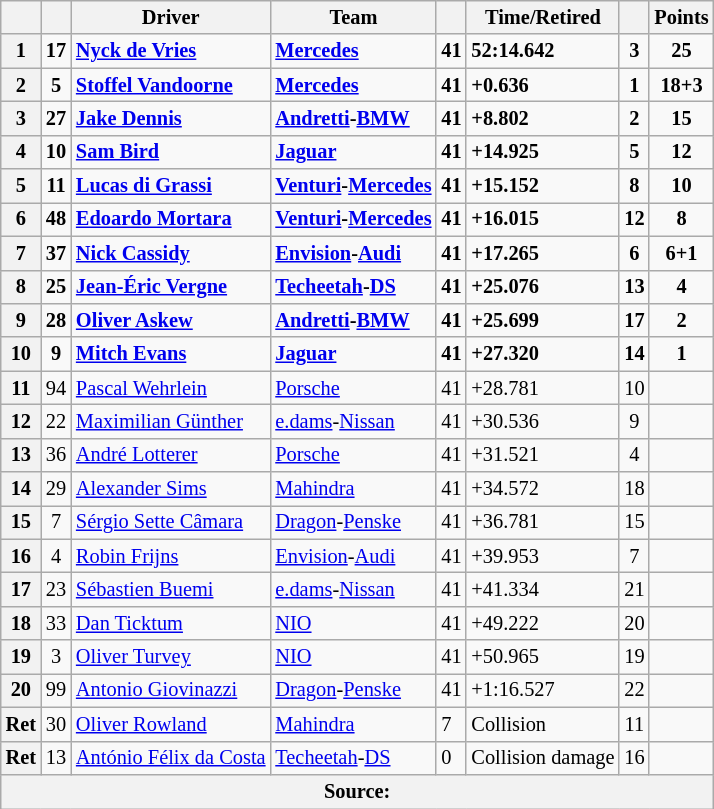<table class="wikitable sortable" style="font-size: 85%">
<tr>
<th scope="col"></th>
<th scope="col"></th>
<th scope="col">Driver</th>
<th scope="col">Team</th>
<th scope="col"></th>
<th scope="col" class="unsortable">Time/Retired</th>
<th scope="col"></th>
<th scope="col">Points</th>
</tr>
<tr>
<th scope="row">1</th>
<td align="center"><strong>17</strong></td>
<td data-sort-value="DEV"> <strong><a href='#'>Nyck de Vries</a></strong></td>
<td><strong><a href='#'>Mercedes</a></strong></td>
<td><strong>41</strong></td>
<td><strong>52:14.642</strong></td>
<td align="center"><strong>3</strong></td>
<td align="center"><strong>25</strong></td>
</tr>
<tr>
<th scope="row">2</th>
<td align="center"><strong>5</strong></td>
<td data-sort-value="VAN"> <strong><a href='#'>Stoffel Vandoorne</a></strong></td>
<td><strong><a href='#'>Mercedes</a></strong></td>
<td><strong>41</strong></td>
<td><strong>+0.636</strong></td>
<td align="center"><strong>1</strong></td>
<td align="center"><strong>18+3</strong></td>
</tr>
<tr>
<th scope="row">3</th>
<td align="center"><strong>27</strong></td>
<td data-sort-value="DEN"> <strong><a href='#'>Jake Dennis</a></strong></td>
<td><strong><a href='#'>Andretti</a>-<a href='#'>BMW</a></strong></td>
<td><strong>41</strong></td>
<td><strong>+8.802</strong></td>
<td align="center"><strong>2</strong></td>
<td align="center"><strong>15</strong></td>
</tr>
<tr>
<th scope="row">4</th>
<td align="center"><strong>10</strong></td>
<td data-sort-value="BIR"> <strong><a href='#'>Sam Bird</a></strong></td>
<td><strong><a href='#'>Jaguar</a></strong></td>
<td><strong>41</strong></td>
<td><strong>+14.925</strong></td>
<td align="center"><strong>5</strong></td>
<td align="center"><strong>12</strong></td>
</tr>
<tr>
<th scope="row">5</th>
<td align="center"><strong>11</strong></td>
<td data-sort-value="DIG"> <strong><a href='#'>Lucas di Grassi</a></strong></td>
<td><strong><a href='#'>Venturi</a>-<a href='#'>Mercedes</a></strong></td>
<td><strong>41</strong></td>
<td><strong>+15.152</strong></td>
<td align="center"><strong>8</strong></td>
<td align="center"><strong>10</strong></td>
</tr>
<tr>
<th scope="row">6</th>
<td align="center"><strong>48</strong></td>
<td data-sort-value="MOR"> <strong><a href='#'>Edoardo Mortara</a></strong></td>
<td><strong><a href='#'>Venturi</a>-<a href='#'>Mercedes</a></strong></td>
<td><strong>41</strong></td>
<td><strong>+16.015</strong></td>
<td align="center"><strong>12</strong></td>
<td align="center"><strong>8</strong></td>
</tr>
<tr>
<th scope="row">7</th>
<td align="center"><strong>37</strong></td>
<td data-sort-value="CAS"> <strong><a href='#'>Nick Cassidy</a></strong></td>
<td><strong><a href='#'>Envision</a>-<a href='#'>Audi</a></strong></td>
<td><strong>41</strong></td>
<td><strong>+17.265</strong></td>
<td align="center"><strong>6</strong></td>
<td align="center"><strong>6+1</strong></td>
</tr>
<tr>
<th scope="row">8</th>
<td align="center"><strong>25</strong></td>
<td data-sort-value="JEV"> <strong><a href='#'>Jean-Éric Vergne</a></strong></td>
<td><strong><a href='#'>Techeetah</a>-<a href='#'>DS</a></strong></td>
<td><strong>41</strong></td>
<td><strong>+25.076</strong></td>
<td align="center"><strong>13</strong></td>
<td align="center"><strong>4</strong></td>
</tr>
<tr>
<th scope="row">9</th>
<td align="center"><strong>28</strong></td>
<td data-sort-value="ASK"> <strong><a href='#'>Oliver Askew</a></strong></td>
<td><strong><a href='#'>Andretti</a>-<a href='#'>BMW</a></strong></td>
<td><strong>41</strong></td>
<td><strong>+25.699</strong></td>
<td align="center"><strong>17</strong></td>
<td align="center"><strong>2</strong></td>
</tr>
<tr>
<th scope="row">10</th>
<td align="center"><strong>9</strong></td>
<td data-sort-value="EVA"> <strong><a href='#'>Mitch Evans</a></strong></td>
<td><strong><a href='#'>Jaguar</a></strong></td>
<td><strong>41</strong></td>
<td><strong>+27.320</strong></td>
<td align="center"><strong>14</strong></td>
<td align="center"><strong>1</strong></td>
</tr>
<tr>
<th scope="row">11</th>
<td align="center">94</td>
<td data-sort-value="WEH"> <a href='#'>Pascal Wehrlein</a></td>
<td><a href='#'>Porsche</a></td>
<td>41</td>
<td>+28.781</td>
<td align="center">10</td>
<td align="center"></td>
</tr>
<tr>
<th scope="row">12</th>
<td align="center">22</td>
<td data-sort-value="GUE"> <a href='#'>Maximilian Günther</a></td>
<td><a href='#'>e.dams</a>-<a href='#'>Nissan</a></td>
<td>41</td>
<td>+30.536</td>
<td align="center">9</td>
<td align="center"></td>
</tr>
<tr>
<th scope="row">13</th>
<td align="center">36</td>
<td data-sort-value="LOT"> <a href='#'>André Lotterer</a></td>
<td><a href='#'>Porsche</a></td>
<td>41</td>
<td>+31.521</td>
<td align="center">4</td>
<td align="center"></td>
</tr>
<tr>
<th scope="row">14</th>
<td align="center">29</td>
<td data-sort-value="SIM"> <a href='#'>Alexander Sims</a></td>
<td><a href='#'>Mahindra</a></td>
<td>41</td>
<td>+34.572</td>
<td align="center">18</td>
<td align="center"></td>
</tr>
<tr>
<th scope="row">15</th>
<td align="center">7</td>
<td data-sort-value="SET"> <a href='#'>Sérgio Sette Câmara</a></td>
<td><a href='#'>Dragon</a>-<a href='#'>Penske</a></td>
<td>41</td>
<td>+36.781</td>
<td align="center">15</td>
<td align="center"></td>
</tr>
<tr>
<th scope="row">16</th>
<td align="center">4</td>
<td data-sort-value="FRI"> <a href='#'>Robin Frijns</a></td>
<td><a href='#'>Envision</a>-<a href='#'>Audi</a></td>
<td>41</td>
<td>+39.953</td>
<td align="center">7</td>
<td align="center"></td>
</tr>
<tr>
<th scope="row">17</th>
<td align="center">23</td>
<td data-sort-value="BUE"> <a href='#'>Sébastien Buemi</a></td>
<td><a href='#'>e.dams</a>-<a href='#'>Nissan</a></td>
<td>41</td>
<td>+41.334</td>
<td align="center">21</td>
<td align="center"></td>
</tr>
<tr>
<th scope="row">18</th>
<td align="center">33</td>
<td data-sort-value="TIC"> <a href='#'>Dan Ticktum</a></td>
<td><a href='#'>NIO</a></td>
<td>41</td>
<td>+49.222</td>
<td align="center">20</td>
<td align="center"></td>
</tr>
<tr>
<th scope="row">19</th>
<td align="center">3</td>
<td data-sort-value="TUR"> <a href='#'>Oliver Turvey</a></td>
<td><a href='#'>NIO</a></td>
<td>41</td>
<td>+50.965</td>
<td align="center">19</td>
<td align="center"></td>
</tr>
<tr>
<th scope="row">20</th>
<td align="center">99</td>
<td data-sort-value="GIO"> <a href='#'>Antonio Giovinazzi</a></td>
<td><a href='#'>Dragon</a>-<a href='#'>Penske</a></td>
<td>41</td>
<td>+1:16.527</td>
<td align="center">22</td>
<td align="center"></td>
</tr>
<tr>
<th scope="row">Ret</th>
<td align="center">30</td>
<td data-sort-value="ROW"> <a href='#'>Oliver Rowland</a></td>
<td><a href='#'>Mahindra</a></td>
<td>7</td>
<td>Collision</td>
<td align="center">11</td>
<td align="center"></td>
</tr>
<tr>
<th scope="row">Ret</th>
<td align="center">13</td>
<td data-sort-value="DAC"> <a href='#'>António Félix da Costa</a></td>
<td><a href='#'>Techeetah</a>-<a href='#'>DS</a></td>
<td>0</td>
<td>Collision damage</td>
<td align="center">16</td>
<td align="center"></td>
</tr>
<tr>
<th colspan="8">Source:</th>
</tr>
</table>
